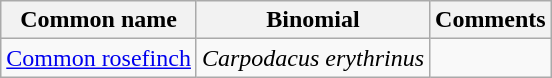<table class="wikitable">
<tr>
<th>Common name</th>
<th>Binomial</th>
<th>Comments</th>
</tr>
<tr>
<td><a href='#'>Common rosefinch</a></td>
<td><em>Carpodacus erythrinus</em></td>
<td></td>
</tr>
</table>
